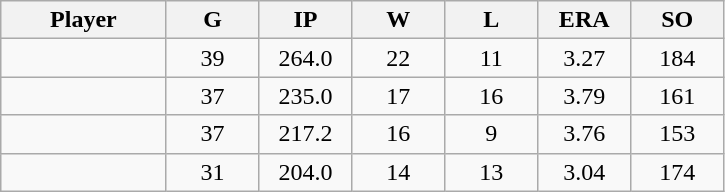<table class="wikitable sortable">
<tr>
<th bgcolor="#DDDDFF" width="16%">Player</th>
<th bgcolor="#DDDDFF" width="9%">G</th>
<th bgcolor="#DDDDFF" width="9%">IP</th>
<th bgcolor="#DDDDFF" width="9%">W</th>
<th bgcolor="#DDDDFF" width="9%">L</th>
<th bgcolor="#DDDDFF" width="9%">ERA</th>
<th bgcolor="#DDDDFF" width="9%">SO</th>
</tr>
<tr align="center">
<td></td>
<td>39</td>
<td>264.0</td>
<td>22</td>
<td>11</td>
<td>3.27</td>
<td>184</td>
</tr>
<tr align="center">
<td></td>
<td>37</td>
<td>235.0</td>
<td>17</td>
<td>16</td>
<td>3.79</td>
<td>161</td>
</tr>
<tr align="center">
<td></td>
<td>37</td>
<td>217.2</td>
<td>16</td>
<td>9</td>
<td>3.76</td>
<td>153</td>
</tr>
<tr align="center">
<td></td>
<td>31</td>
<td>204.0</td>
<td>14</td>
<td>13</td>
<td>3.04</td>
<td>174</td>
</tr>
</table>
